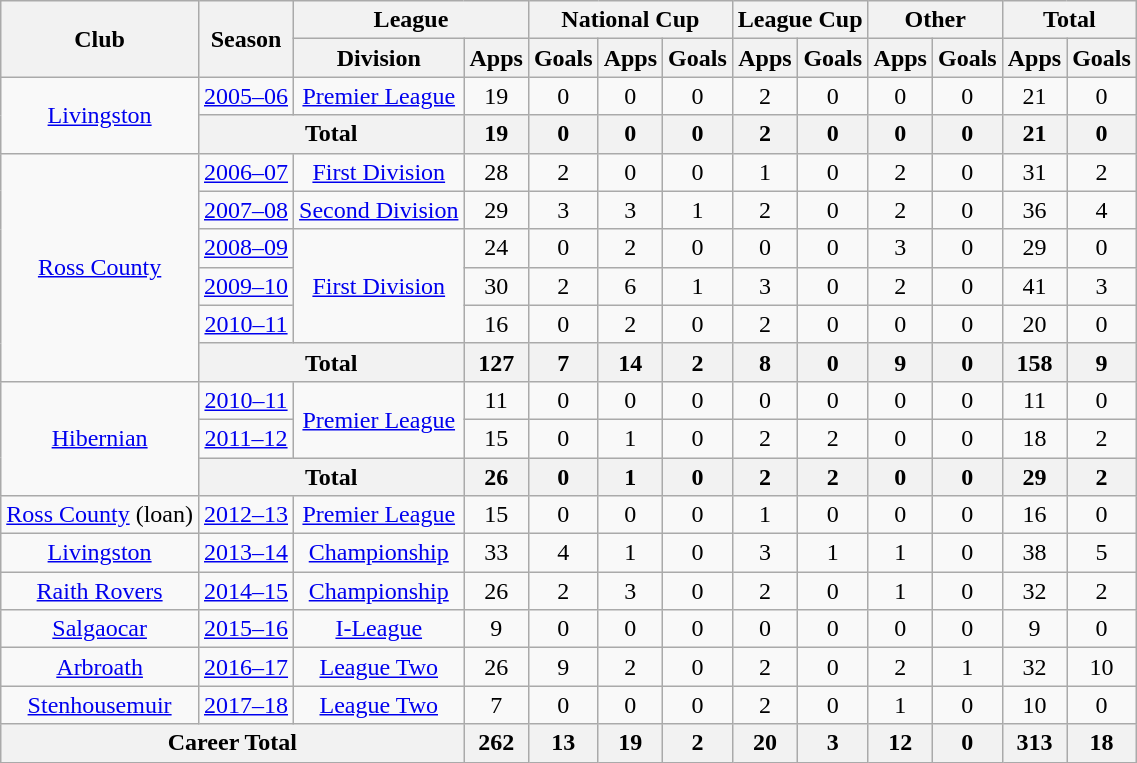<table class="wikitable" style="text-align: center">
<tr>
<th rowspan="2">Club</th>
<th rowspan="2">Season</th>
<th colspan="2">League</th>
<th colspan="3">National Cup</th>
<th colspan="2">League Cup</th>
<th colspan="2">Other</th>
<th colspan="2">Total</th>
</tr>
<tr>
<th>Division</th>
<th>Apps</th>
<th>Goals</th>
<th>Apps</th>
<th>Goals</th>
<th>Apps</th>
<th>Goals</th>
<th>Apps</th>
<th>Goals</th>
<th>Apps</th>
<th>Goals</th>
</tr>
<tr>
<td rowspan="2"><a href='#'>Livingston</a></td>
<td><a href='#'>2005–06</a></td>
<td><a href='#'>Premier League</a></td>
<td>19</td>
<td>0</td>
<td>0</td>
<td>0</td>
<td>2</td>
<td>0</td>
<td>0</td>
<td>0</td>
<td>21</td>
<td>0</td>
</tr>
<tr>
<th colspan="2">Total</th>
<th>19</th>
<th>0</th>
<th>0</th>
<th>0</th>
<th>2</th>
<th>0</th>
<th>0</th>
<th>0</th>
<th>21</th>
<th>0</th>
</tr>
<tr>
<td rowspan="6"><a href='#'>Ross County</a></td>
<td><a href='#'>2006–07</a></td>
<td><a href='#'>First Division</a></td>
<td>28</td>
<td>2</td>
<td>0</td>
<td>0</td>
<td>1</td>
<td>0</td>
<td>2</td>
<td>0</td>
<td>31</td>
<td>2</td>
</tr>
<tr>
<td><a href='#'>2007–08</a></td>
<td><a href='#'>Second Division</a></td>
<td>29</td>
<td>3</td>
<td>3</td>
<td>1</td>
<td>2</td>
<td>0</td>
<td>2</td>
<td>0</td>
<td>36</td>
<td>4</td>
</tr>
<tr>
<td><a href='#'>2008–09</a></td>
<td rowspan="3"><a href='#'>First Division</a></td>
<td>24</td>
<td>0</td>
<td>2</td>
<td>0</td>
<td>0</td>
<td>0</td>
<td>3</td>
<td>0</td>
<td>29</td>
<td>0</td>
</tr>
<tr>
<td><a href='#'>2009–10</a></td>
<td>30</td>
<td>2</td>
<td>6</td>
<td>1</td>
<td>3</td>
<td>0</td>
<td>2</td>
<td>0</td>
<td>41</td>
<td>3</td>
</tr>
<tr>
<td><a href='#'>2010–11</a></td>
<td>16</td>
<td>0</td>
<td>2</td>
<td>0</td>
<td>2</td>
<td>0</td>
<td>0</td>
<td>0</td>
<td>20</td>
<td>0</td>
</tr>
<tr>
<th colspan="2">Total</th>
<th>127</th>
<th>7</th>
<th>14</th>
<th>2</th>
<th>8</th>
<th>0</th>
<th>9</th>
<th>0</th>
<th>158</th>
<th>9</th>
</tr>
<tr>
<td rowspan="3"><a href='#'>Hibernian</a></td>
<td><a href='#'>2010–11</a></td>
<td rowspan="2"><a href='#'>Premier League</a></td>
<td>11</td>
<td>0</td>
<td>0</td>
<td>0</td>
<td>0</td>
<td>0</td>
<td>0</td>
<td>0</td>
<td>11</td>
<td>0</td>
</tr>
<tr>
<td><a href='#'>2011–12</a></td>
<td>15</td>
<td>0</td>
<td>1</td>
<td>0</td>
<td>2</td>
<td>2</td>
<td>0</td>
<td>0</td>
<td>18</td>
<td>2</td>
</tr>
<tr>
<th colspan="2">Total</th>
<th>26</th>
<th>0</th>
<th>1</th>
<th>0</th>
<th>2</th>
<th>2</th>
<th>0</th>
<th>0</th>
<th>29</th>
<th>2</th>
</tr>
<tr>
<td><a href='#'>Ross County</a> (loan)</td>
<td><a href='#'>2012–13</a></td>
<td><a href='#'>Premier League</a></td>
<td>15</td>
<td>0</td>
<td>0</td>
<td>0</td>
<td>1</td>
<td>0</td>
<td>0</td>
<td>0</td>
<td>16</td>
<td>0</td>
</tr>
<tr>
<td><a href='#'>Livingston</a></td>
<td><a href='#'>2013–14</a></td>
<td><a href='#'>Championship</a></td>
<td>33</td>
<td>4</td>
<td>1</td>
<td>0</td>
<td>3</td>
<td>1</td>
<td>1</td>
<td>0</td>
<td>38</td>
<td>5</td>
</tr>
<tr>
<td><a href='#'>Raith Rovers</a></td>
<td><a href='#'>2014–15</a></td>
<td><a href='#'>Championship</a></td>
<td>26</td>
<td>2</td>
<td>3</td>
<td>0</td>
<td>2</td>
<td>0</td>
<td>1</td>
<td>0</td>
<td>32</td>
<td>2</td>
</tr>
<tr>
<td><a href='#'>Salgaocar</a></td>
<td><a href='#'>2015–16</a></td>
<td><a href='#'>I-League</a></td>
<td>9</td>
<td>0</td>
<td>0</td>
<td>0</td>
<td>0</td>
<td>0</td>
<td>0</td>
<td>0</td>
<td>9</td>
<td>0</td>
</tr>
<tr>
<td><a href='#'>Arbroath</a></td>
<td><a href='#'>2016–17</a></td>
<td><a href='#'>League Two</a></td>
<td>26</td>
<td>9</td>
<td>2</td>
<td>0</td>
<td>2</td>
<td>0</td>
<td>2</td>
<td>1</td>
<td>32</td>
<td>10</td>
</tr>
<tr>
<td><a href='#'>Stenhousemuir</a></td>
<td><a href='#'>2017–18</a></td>
<td><a href='#'>League Two</a></td>
<td>7</td>
<td>0</td>
<td>0</td>
<td>0</td>
<td>2</td>
<td>0</td>
<td>1</td>
<td>0</td>
<td>10</td>
<td>0</td>
</tr>
<tr>
<th colspan="3">Career Total</th>
<th>262</th>
<th>13</th>
<th>19</th>
<th>2</th>
<th>20</th>
<th>3</th>
<th>12</th>
<th>0</th>
<th>313</th>
<th>18</th>
</tr>
</table>
